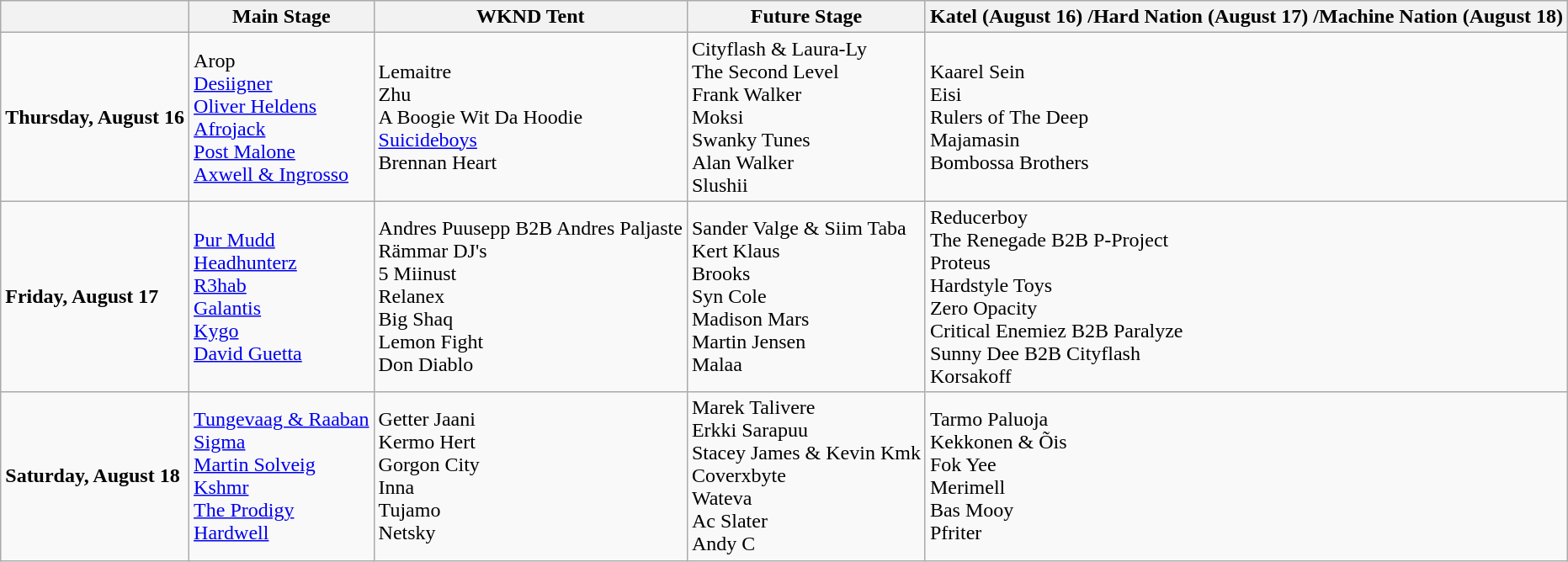<table class="wikitable">
<tr>
<th></th>
<th>Main Stage</th>
<th>WKND Tent</th>
<th>Future Stage</th>
<th>Katel (August 16) /Hard Nation (August 17) /Machine Nation (August 18)</th>
</tr>
<tr>
<td><strong>Thursday, August 16</strong></td>
<td>Arop<br><a href='#'>Desiigner</a><br><a href='#'>Oliver Heldens</a><br><a href='#'>Afrojack</a><br><a href='#'>Post Malone</a><br><a href='#'>Axwell & Ingrosso</a></td>
<td>Lemaitre<br>Zhu<br>A Boogie Wit Da Hoodie<br><a href='#'>Suicideboys</a><br>Brennan Heart</td>
<td>Cityflash & Laura-Ly<br>The Second Level<br>Frank Walker<br>Moksi<br>Swanky Tunes<br>Alan Walker<br>Slushii</td>
<td>Kaarel Sein<br>Eisi<br>Rulers of The Deep<br>Majamasin<br>Bombossa Brothers</td>
</tr>
<tr>
<td><strong>Friday, August 17</strong></td>
<td><a href='#'>Pur Mudd</a><br><a href='#'>Headhunterz</a><br><a href='#'>R3hab</a><br><a href='#'>Galantis</a><br><a href='#'>Kygo</a><br><a href='#'>David Guetta</a></td>
<td>Andres Puusepp B2B Andres Paljaste<br>Rämmar DJ's<br>5 Miinust<br>Relanex<br>Big Shaq<br>Lemon Fight<br>Don Diablo</td>
<td>Sander Valge & Siim Taba<br>Kert Klaus<br>Brooks<br>Syn Cole<br>Madison Mars<br>Martin Jensen<br>Malaa</td>
<td>Reducerboy<br>The Renegade B2B P-Project<br>Proteus<br>Hardstyle Toys<br>Zero Opacity<br>Critical Enemiez B2B Paralyze<br>Sunny Dee B2B Cityflash<br>Korsakoff</td>
</tr>
<tr>
<td><strong>Saturday, August 18</strong></td>
<td><a href='#'>Tungevaag & Raaban</a><br><a href='#'>Sigma</a><br><a href='#'>Martin Solveig</a><br><a href='#'>Kshmr</a><br><a href='#'>The Prodigy</a><br><a href='#'>Hardwell</a></td>
<td>Getter Jaani<br>Kermo Hert<br>Gorgon City<br>Inna<br>Tujamo<br>Netsky</td>
<td>Marek Talivere<br>Erkki Sarapuu<br>Stacey James & Kevin Kmk<br>Coverxbyte<br>Wateva<br>Ac Slater<br>Andy C</td>
<td>Tarmo Paluoja<br>Kekkonen & Õis<br>Fok Yee<br>Merimell<br>Bas Mooy<br>Pfriter</td>
</tr>
</table>
